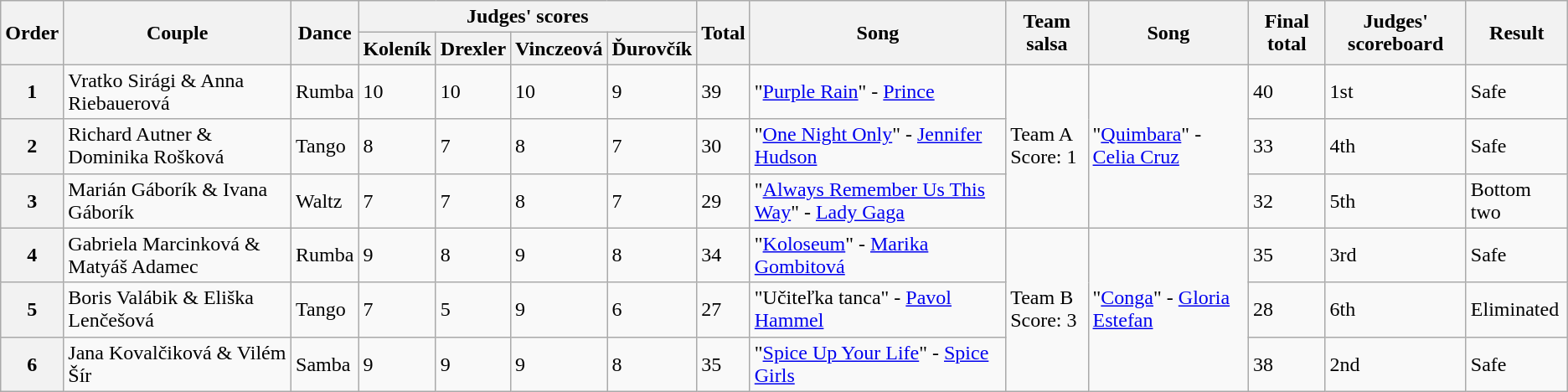<table class="wikitable">
<tr>
<th rowspan="2">Order</th>
<th rowspan="2">Couple</th>
<th rowspan="2">Dance</th>
<th colspan="4">Judges' scores</th>
<th rowspan="2">Total</th>
<th rowspan="2">Song</th>
<th rowspan="2">Team salsa</th>
<th rowspan="2">Song</th>
<th rowspan="2">Final total</th>
<th rowspan="2">Judges' scoreboard</th>
<th rowspan="2">Result</th>
</tr>
<tr>
<th>Koleník</th>
<th>Drexler</th>
<th>Vinczeová</th>
<th>Ďurovčík</th>
</tr>
<tr>
<th>1</th>
<td>Vratko Sirági & Anna Riebauerová</td>
<td>Rumba</td>
<td>10</td>
<td>10</td>
<td>10</td>
<td>9</td>
<td>39</td>
<td>"<a href='#'>Purple Rain</a>" - <a href='#'>Prince</a></td>
<td rowspan="3">Team A<br>Score: 1</td>
<td rowspan="3">"<a href='#'>Quimbara</a>" - <a href='#'>Celia Cruz</a></td>
<td>40</td>
<td>1st</td>
<td>Safe</td>
</tr>
<tr>
<th>2</th>
<td>Richard Autner & Dominika Rošková</td>
<td>Tango</td>
<td>8</td>
<td>7</td>
<td>8</td>
<td>7</td>
<td>30</td>
<td>"<a href='#'>One Night Only</a>" - <a href='#'>Jennifer Hudson</a></td>
<td>33</td>
<td>4th</td>
<td>Safe</td>
</tr>
<tr>
<th>3</th>
<td>Marián Gáborík & Ivana Gáborík</td>
<td>Waltz</td>
<td>7</td>
<td>7</td>
<td>8</td>
<td>7</td>
<td>29</td>
<td>"<a href='#'>Always Remember Us This Way</a>" - <a href='#'>Lady Gaga</a></td>
<td>32</td>
<td>5th</td>
<td>Bottom two</td>
</tr>
<tr>
<th>4</th>
<td>Gabriela Marcinková & Matyáš Adamec</td>
<td>Rumba</td>
<td>9</td>
<td>8</td>
<td>9</td>
<td>8</td>
<td>34</td>
<td>"<a href='#'>Koloseum</a>" - <a href='#'>Marika Gombitová</a></td>
<td rowspan="3">Team B<br>Score: 3</td>
<td rowspan="3">"<a href='#'>Conga</a>" - <a href='#'>Gloria Estefan</a></td>
<td>35</td>
<td>3rd</td>
<td>Safe</td>
</tr>
<tr>
<th>5</th>
<td>Boris Valábik & Eliška Lenčešová</td>
<td>Tango</td>
<td>7</td>
<td>5</td>
<td>9</td>
<td>6</td>
<td>27</td>
<td>"Učiteľka tanca" - <a href='#'>Pavol Hammel</a></td>
<td>28</td>
<td>6th</td>
<td>Eliminated</td>
</tr>
<tr>
<th>6</th>
<td>Jana Kovalčiková & Vilém Šír</td>
<td>Samba</td>
<td>9</td>
<td>9</td>
<td>9</td>
<td>8</td>
<td>35</td>
<td>"<a href='#'>Spice Up Your Life</a>" - <a href='#'>Spice Girls</a></td>
<td>38</td>
<td>2nd</td>
<td>Safe</td>
</tr>
</table>
